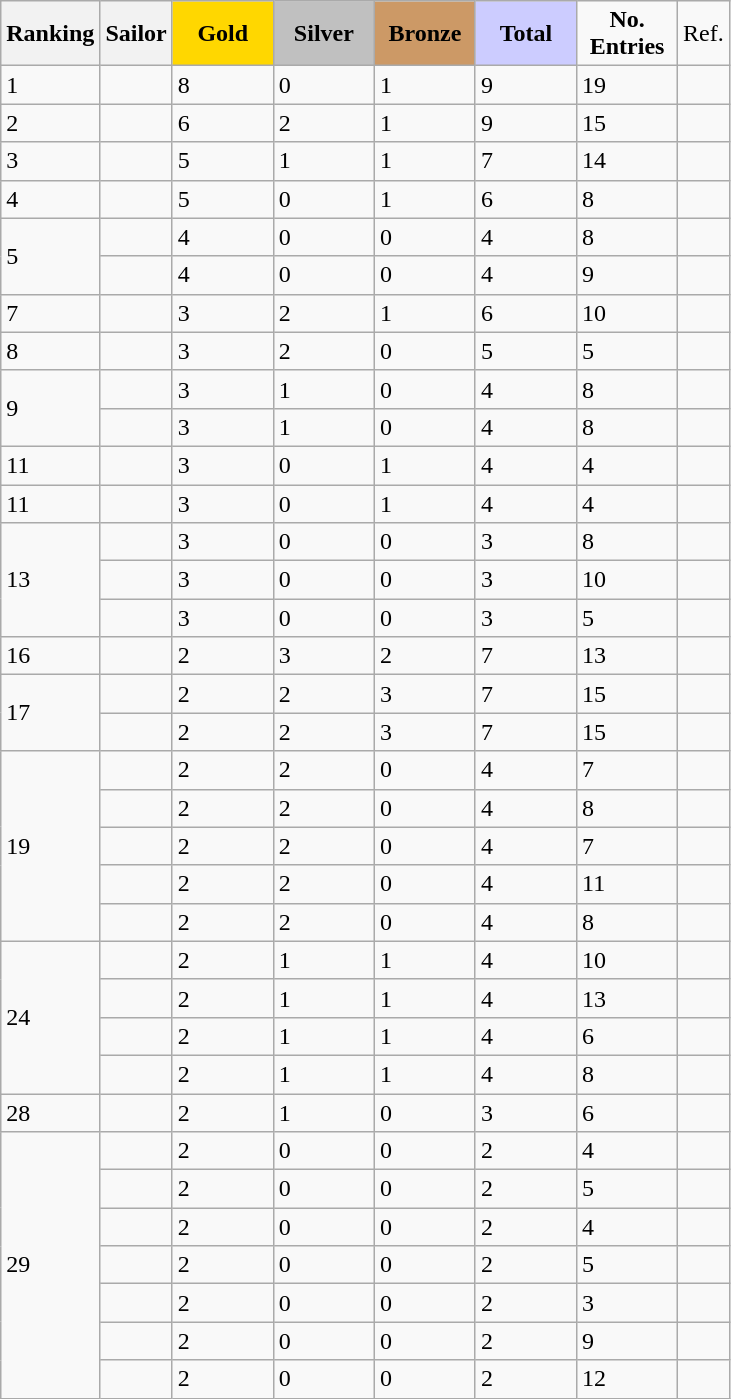<table class="wikitable sortable">
<tr>
<th align=center><strong>Ranking</strong></th>
<th align=center><strong>Sailor</strong></th>
<td style="background:gold; width:60px; text-align:center;"><strong>Gold</strong></td>
<td style="background:silver; width:60px; text-align:center;"><strong>Silver</strong></td>
<td style="background:#c96; width:60px; text-align:center;"><strong>Bronze</strong></td>
<td style="background:#ccf; width:60px; text-align:center;"><strong>Total</strong></td>
<td style="width:60px; text-align:center;"><strong>No. Entries</strong></td>
<td>Ref.</td>
</tr>
<tr>
<td>1</td>
<td></td>
<td>8</td>
<td>0</td>
<td>1</td>
<td>9</td>
<td>19</td>
<td></td>
</tr>
<tr>
<td>2</td>
<td></td>
<td>6</td>
<td>2</td>
<td>1</td>
<td>9</td>
<td>15</td>
<td></td>
</tr>
<tr>
<td>3</td>
<td></td>
<td>5</td>
<td>1</td>
<td>1</td>
<td>7</td>
<td>14</td>
<td></td>
</tr>
<tr>
<td>4</td>
<td></td>
<td>5</td>
<td>0</td>
<td>1</td>
<td>6</td>
<td>8</td>
<td></td>
</tr>
<tr>
<td rowspan=2>5</td>
<td></td>
<td>4</td>
<td>0</td>
<td>0</td>
<td>4</td>
<td>8</td>
<td></td>
</tr>
<tr>
<td></td>
<td>4</td>
<td>0</td>
<td>0</td>
<td>4</td>
<td>9</td>
<td></td>
</tr>
<tr>
<td>7</td>
<td></td>
<td>3</td>
<td>2</td>
<td>1</td>
<td>6</td>
<td>10</td>
<td></td>
</tr>
<tr>
<td>8</td>
<td></td>
<td>3</td>
<td>2</td>
<td>0</td>
<td>5</td>
<td>5</td>
<td></td>
</tr>
<tr>
<td rowspan=2>9</td>
<td></td>
<td>3</td>
<td>1</td>
<td>0</td>
<td>4</td>
<td>8</td>
<td></td>
</tr>
<tr>
<td></td>
<td>3</td>
<td>1</td>
<td>0</td>
<td>4</td>
<td>8</td>
<td></td>
</tr>
<tr>
<td>11</td>
<td></td>
<td>3</td>
<td>0</td>
<td>1</td>
<td>4</td>
<td>4</td>
<td></td>
</tr>
<tr>
<td>11</td>
<td></td>
<td>3</td>
<td>0</td>
<td>1</td>
<td>4</td>
<td>4</td>
<td></td>
</tr>
<tr>
<td rowspan=3>13</td>
<td></td>
<td>3</td>
<td>0</td>
<td>0</td>
<td>3</td>
<td>8</td>
<td></td>
</tr>
<tr>
<td></td>
<td>3</td>
<td>0</td>
<td>0</td>
<td>3</td>
<td>10</td>
<td></td>
</tr>
<tr>
<td></td>
<td>3</td>
<td>0</td>
<td>0</td>
<td>3</td>
<td>5</td>
<td></td>
</tr>
<tr>
<td>16</td>
<td></td>
<td>2</td>
<td>3</td>
<td>2</td>
<td>7</td>
<td>13</td>
<td></td>
</tr>
<tr>
<td rowspan=2>17</td>
<td></td>
<td>2</td>
<td>2</td>
<td>3</td>
<td>7</td>
<td>15</td>
<td></td>
</tr>
<tr>
<td></td>
<td>2</td>
<td>2</td>
<td>3</td>
<td>7</td>
<td>15</td>
<td></td>
</tr>
<tr>
<td rowspan=5>19</td>
<td></td>
<td>2</td>
<td>2</td>
<td>0</td>
<td>4</td>
<td>7</td>
<td></td>
</tr>
<tr>
<td></td>
<td>2</td>
<td>2</td>
<td>0</td>
<td>4</td>
<td>8</td>
<td></td>
</tr>
<tr>
<td></td>
<td>2</td>
<td>2</td>
<td>0</td>
<td>4</td>
<td>7</td>
<td></td>
</tr>
<tr>
<td></td>
<td>2</td>
<td>2</td>
<td>0</td>
<td>4</td>
<td>11</td>
<td></td>
</tr>
<tr>
<td></td>
<td>2</td>
<td>2</td>
<td>0</td>
<td>4</td>
<td>8</td>
<td></td>
</tr>
<tr>
<td rowspan=4>24</td>
<td></td>
<td>2</td>
<td>1</td>
<td>1</td>
<td>4</td>
<td>10</td>
<td></td>
</tr>
<tr>
<td></td>
<td>2</td>
<td>1</td>
<td>1</td>
<td>4</td>
<td>13</td>
<td></td>
</tr>
<tr>
<td></td>
<td>2</td>
<td>1</td>
<td>1</td>
<td>4</td>
<td>6</td>
<td></td>
</tr>
<tr>
<td></td>
<td>2</td>
<td>1</td>
<td>1</td>
<td>4</td>
<td>8</td>
<td></td>
</tr>
<tr>
<td>28</td>
<td></td>
<td>2</td>
<td>1</td>
<td>0</td>
<td>3</td>
<td>6</td>
<td></td>
</tr>
<tr>
<td rowspan=7>29</td>
<td></td>
<td>2</td>
<td>0</td>
<td>0</td>
<td>2</td>
<td>4</td>
<td></td>
</tr>
<tr>
<td></td>
<td>2</td>
<td>0</td>
<td>0</td>
<td>2</td>
<td>5</td>
<td></td>
</tr>
<tr>
<td></td>
<td>2</td>
<td>0</td>
<td>0</td>
<td>2</td>
<td>4</td>
<td></td>
</tr>
<tr>
<td></td>
<td>2</td>
<td>0</td>
<td>0</td>
<td>2</td>
<td>5</td>
<td></td>
</tr>
<tr>
<td></td>
<td>2</td>
<td>0</td>
<td>0</td>
<td>2</td>
<td>3</td>
<td></td>
</tr>
<tr>
<td></td>
<td>2</td>
<td>0</td>
<td>0</td>
<td>2</td>
<td>9</td>
<td></td>
</tr>
<tr>
<td></td>
<td>2</td>
<td>0</td>
<td>0</td>
<td>2</td>
<td>12</td>
<td></td>
</tr>
</table>
